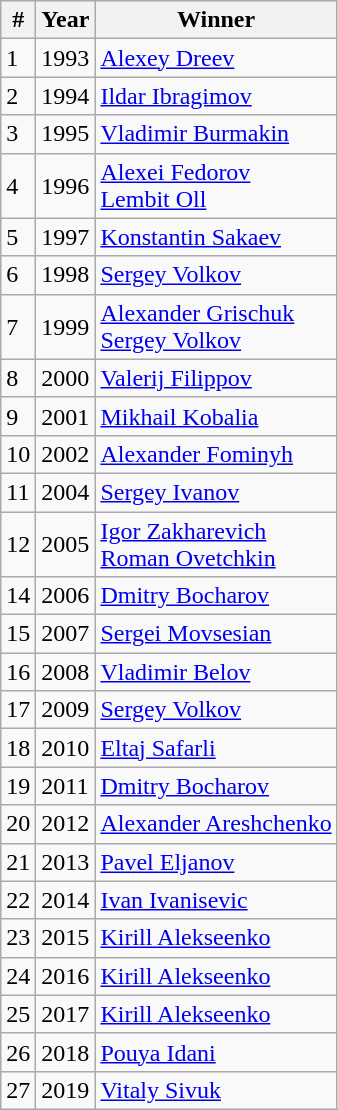<table class="sortable wikitable">
<tr>
<th>#</th>
<th>Year</th>
<th>Winner</th>
</tr>
<tr>
<td>1</td>
<td>1993</td>
<td><a href='#'>Alexey Dreev</a></td>
</tr>
<tr>
<td>2</td>
<td>1994</td>
<td><a href='#'>Ildar Ibragimov</a></td>
</tr>
<tr>
<td>3</td>
<td>1995</td>
<td><a href='#'>Vladimir Burmakin</a></td>
</tr>
<tr>
<td>4</td>
<td>1996</td>
<td><a href='#'>Alexei Fedorov</a> <br> <a href='#'>Lembit Oll</a></td>
</tr>
<tr>
<td>5</td>
<td>1997</td>
<td><a href='#'>Konstantin Sakaev</a></td>
</tr>
<tr>
<td>6</td>
<td>1998</td>
<td><a href='#'>Sergey Volkov</a></td>
</tr>
<tr>
<td>7</td>
<td>1999</td>
<td><a href='#'>Alexander Grischuk</a> <br> <a href='#'>Sergey Volkov</a></td>
</tr>
<tr>
<td>8</td>
<td>2000</td>
<td><a href='#'>Valerij Filippov</a></td>
</tr>
<tr>
<td>9</td>
<td>2001</td>
<td><a href='#'>Mikhail Kobalia</a></td>
</tr>
<tr>
<td>10</td>
<td>2002</td>
<td><a href='#'>Alexander Fominyh</a></td>
</tr>
<tr>
<td>11</td>
<td>2004</td>
<td><a href='#'>Sergey Ivanov</a></td>
</tr>
<tr>
<td>12</td>
<td>2005</td>
<td><a href='#'>Igor Zakharevich</a> <br> <a href='#'>Roman Ovetchkin</a></td>
</tr>
<tr>
<td>14</td>
<td>2006</td>
<td><a href='#'>Dmitry Bocharov</a></td>
</tr>
<tr>
<td>15</td>
<td>2007</td>
<td><a href='#'>Sergei Movsesian</a></td>
</tr>
<tr>
<td>16</td>
<td>2008</td>
<td><a href='#'>Vladimir Belov</a></td>
</tr>
<tr>
<td>17</td>
<td>2009</td>
<td><a href='#'>Sergey Volkov</a></td>
</tr>
<tr>
<td>18</td>
<td>2010</td>
<td><a href='#'>Eltaj Safarli</a></td>
</tr>
<tr>
<td>19</td>
<td>2011</td>
<td><a href='#'>Dmitry Bocharov</a></td>
</tr>
<tr>
<td>20</td>
<td>2012</td>
<td><a href='#'>Alexander Areshchenko</a></td>
</tr>
<tr>
<td>21</td>
<td>2013</td>
<td><a href='#'>Pavel Eljanov</a></td>
</tr>
<tr>
<td>22</td>
<td>2014</td>
<td><a href='#'>Ivan Ivanisevic</a></td>
</tr>
<tr>
<td>23</td>
<td>2015</td>
<td><a href='#'>Kirill Alekseenko</a></td>
</tr>
<tr>
<td>24</td>
<td>2016</td>
<td><a href='#'>Kirill Alekseenko</a></td>
</tr>
<tr>
<td>25</td>
<td>2017</td>
<td><a href='#'>Kirill Alekseenko</a></td>
</tr>
<tr>
<td>26</td>
<td>2018</td>
<td><a href='#'>Pouya Idani</a></td>
</tr>
<tr>
<td>27</td>
<td>2019</td>
<td><a href='#'>Vitaly Sivuk</a></td>
</tr>
</table>
